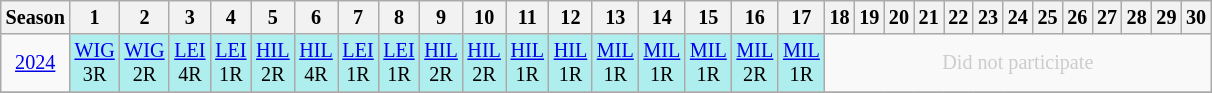<table class="wikitable" style="width:28%; margin:0; font-size:84%">
<tr>
<th>Season</th>
<th>1</th>
<th>2</th>
<th>3</th>
<th>4</th>
<th>5</th>
<th>6</th>
<th>7</th>
<th>8</th>
<th>9</th>
<th>10</th>
<th>11</th>
<th>12</th>
<th>13</th>
<th>14</th>
<th>15</th>
<th>16</th>
<th>17</th>
<th>18</th>
<th>19</th>
<th>20</th>
<th>21</th>
<th>22</th>
<th>23</th>
<th>24</th>
<th>25</th>
<th>26</th>
<th>27</th>
<th>28</th>
<th>29</th>
<th>30</th>
</tr>
<tr>
<td style="text-align:center;"background:#efefef;"><a href='#'>2024</a></td>
<td style="text-align:center; background:#afeeee;"><a href='#'>WIG</a><br>3R</td>
<td style="text-align:center; background:#afeeee;"><a href='#'>WIG</a><br>2R</td>
<td style="text-align:center; background:#afeeee;"><a href='#'>LEI</a><br>4R</td>
<td style="text-align:center; background:#afeeee;"><a href='#'>LEI</a><br>1R</td>
<td style="text-align:center; background:#afeeee;"><a href='#'>HIL</a><br>2R</td>
<td style="text-align:center; background:#afeeee;"><a href='#'>HIL</a><br>4R</td>
<td style="text-align:center; background:#afeeee;"><a href='#'>LEI</a><br>1R</td>
<td style="text-align:center; background:#afeeee;"><a href='#'>LEI</a><br>1R</td>
<td style="text-align:center; background:#afeeee;"><a href='#'>HIL</a><br>2R</td>
<td style="text-align:center; background:#afeeee;"><a href='#'>HIL</a><br>2R</td>
<td style="text-align:center; background:#afeeee;"><a href='#'>HIL</a><br>1R</td>
<td style="text-align:center; background:#afeeee;"><a href='#'>HIL</a><br>1R</td>
<td style="text-align:center; background:#afeeee;"><a href='#'>MIL</a><br>1R</td>
<td style="text-align:center; background:#afeeee;"><a href='#'>MIL</a><br>1R</td>
<td style="text-align:center; background:#afeeee;"><a href='#'>MIL</a><br>1R</td>
<td style="text-align:center; background:#afeeee;"><a href='#'>MIL</a><br>2R</td>
<td style="text-align:center; background:#afeeee;"><a href='#'>MIL</a><br>1R</td>
<td colspan="13" style="text-align:center; color:#ccc;">Did not participate</td>
</tr>
<tr>
</tr>
</table>
